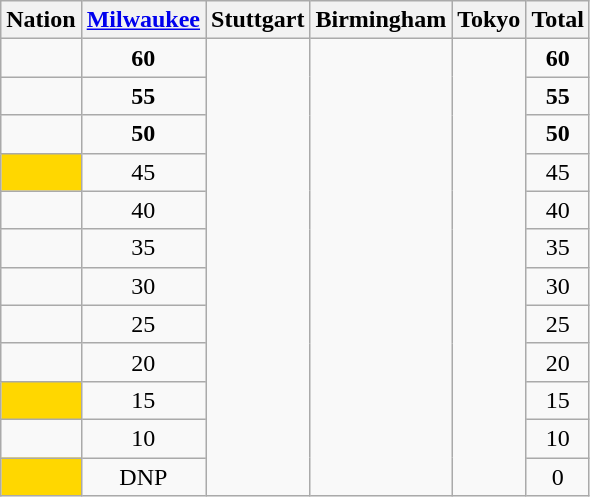<table class="wikitable">
<tr>
<th>Nation</th>
<th><a href='#'>Milwaukee</a> </th>
<th>Stuttgart </th>
<th>Birmingham </th>
<th>Tokyo </th>
<th>Total</th>
</tr>
<tr scope=row style="text-align:center">
<td align=left></td>
<td><strong>60</strong></td>
<td rowspan=12></td>
<td rowspan=12></td>
<td rowspan="12"></td>
<td><strong>60</strong></td>
</tr>
<tr scope=row style="text-align:center">
<td align=left></td>
<td><strong>55</strong></td>
<td><strong>55</strong></td>
</tr>
<tr scope=row style="text-align:center">
<td align=left></td>
<td><strong>50</strong></td>
<td><strong>50</strong></td>
</tr>
<tr scope=row style="text-align:center">
<td align=left bgcolor=gold></td>
<td>45</td>
<td>45</td>
</tr>
<tr scope=row style="text-align:center">
<td align=left></td>
<td>40</td>
<td>40</td>
</tr>
<tr scope=row style="text-align:center">
<td align=left></td>
<td>35</td>
<td>35</td>
</tr>
<tr scope=row style="text-align:center">
<td align=left></td>
<td>30</td>
<td>30</td>
</tr>
<tr scope=row style="text-align:center">
<td align=left></td>
<td>25</td>
<td>25</td>
</tr>
<tr scope=row style="text-align:center">
<td align=left></td>
<td>20</td>
<td>20</td>
</tr>
<tr scope=row style="text-align:center">
<td align=left bgcolor=gold></td>
<td>15</td>
<td>15</td>
</tr>
<tr scope=row style="text-align:center">
<td align=left></td>
<td>10</td>
<td>10</td>
</tr>
<tr scope=row style="text-align:center">
<td align=left bgcolor=gold></td>
<td>DNP</td>
<td>0</td>
</tr>
</table>
